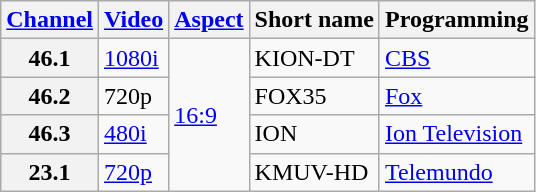<table class="wikitable">
<tr>
<th scope = "col"><a href='#'>Channel</a></th>
<th scope = "col"><a href='#'>Video</a></th>
<th scope = "col"><a href='#'>Aspect</a></th>
<th scope = "col">Short name</th>
<th scope = "col">Programming</th>
</tr>
<tr>
<th scope = "row">46.1</th>
<td><a href='#'>1080i</a></td>
<td rowspan=4><a href='#'>16:9</a></td>
<td>KION-DT</td>
<td><a href='#'>CBS</a></td>
</tr>
<tr>
<th scope = "row">46.2</th>
<td>720p</td>
<td>FOX35</td>
<td><a href='#'>Fox</a></td>
</tr>
<tr>
<th scope = "row">46.3</th>
<td><a href='#'>480i</a></td>
<td>ION</td>
<td><a href='#'>Ion Television</a></td>
</tr>
<tr>
<th scope = "row">23.1</th>
<td><a href='#'>720p</a></td>
<td>KMUV-HD</td>
<td><a href='#'>Telemundo</a></td>
</tr>
</table>
